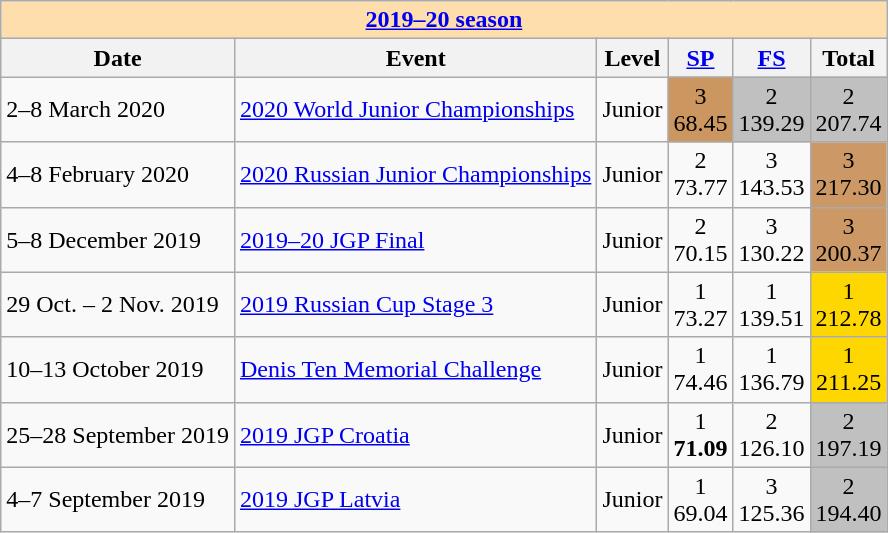<table class="wikitable">
<tr>
<th style="background-color: #ffdead;" colspan=6 align=center><a href='#'>2019–20 season</a></th>
</tr>
<tr>
<th>Date</th>
<th>Event</th>
<th>Level</th>
<th><a href='#'>SP</a></th>
<th><a href='#'>FS</a></th>
<th>Total</th>
</tr>
<tr>
<td>2–8 March 2020</td>
<td><a href='#'>2020 World Junior Championships</a></td>
<td>Junior</td>
<td align=center bgcolor=cc966>3 <br> 68.45</td>
<td align=center bgcolor=silver>2 <br> 139.29</td>
<td align=center bgcolor=silver>2 <br> 207.74</td>
</tr>
<tr>
<td>4–8 February 2020</td>
<td><a href='#'>2020 Russian Junior Championships</a></td>
<td>Junior</td>
<td align=center>2 <br> 73.77</td>
<td align=center>3 <br> 143.53</td>
<td align=center bgcolor=cc9966>3 <br> 217.30</td>
</tr>
<tr>
<td>5–8 December 2019</td>
<td><a href='#'>2019–20 JGP Final</a></td>
<td>Junior</td>
<td align=center>2 <br> 70.15</td>
<td align=center>3 <br> 130.22</td>
<td align=center bgcolor=cc9966>3 <br> 200.37</td>
</tr>
<tr>
<td>29 Oct. – 2 Nov. 2019</td>
<td><a href='#'>2019 Russian Cup Stage 3</a></td>
<td>Junior</td>
<td align=center>1 <br> 73.27</td>
<td align=center>1 <br> 139.51</td>
<td align=center bgcolor=gold>1 <br> 212.78</td>
</tr>
<tr>
<td>10–13 October 2019</td>
<td><a href='#'>Denis Ten Memorial Challenge</a></td>
<td>Junior</td>
<td align=center>1 <br> 74.46</td>
<td align=center>1 <br> 136.79</td>
<td align=center bgcolor=gold>1 <br> 211.25</td>
</tr>
<tr>
<td>25–28 September 2019</td>
<td><a href='#'>2019 JGP Croatia</a></td>
<td>Junior</td>
<td align=center>1 <br> <strong>71.09</strong></td>
<td align=center>2 <br> 126.10</td>
<td align=center bgcolor=Silver>2 <br> 197.19</td>
</tr>
<tr>
<td>4–7 September 2019</td>
<td><a href='#'>2019 JGP Latvia</a></td>
<td>Junior</td>
<td align=center>1 <br> 69.04</td>
<td align=center>3 <br> 125.36</td>
<td align=center bgcolor=Silver>2 <br> 194.40</td>
</tr>
</table>
